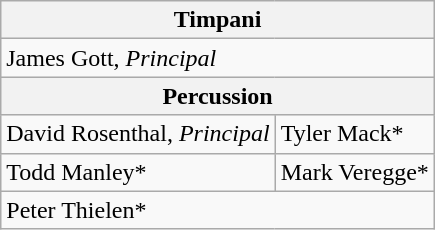<table class="wikitable">
<tr>
<th colspan=2><strong>Timpani</strong></th>
</tr>
<tr>
<td colspan=2>James Gott, <em>Principal</em></td>
</tr>
<tr>
<th colspan=2><strong>Percussion</strong></th>
</tr>
<tr>
<td>David Rosenthal, <em>Principal</em></td>
<td>Tyler Mack*</td>
</tr>
<tr>
<td>Todd Manley*</td>
<td>Mark Veregge*</td>
</tr>
<tr>
<td colspan=2>Peter Thielen*</td>
</tr>
</table>
